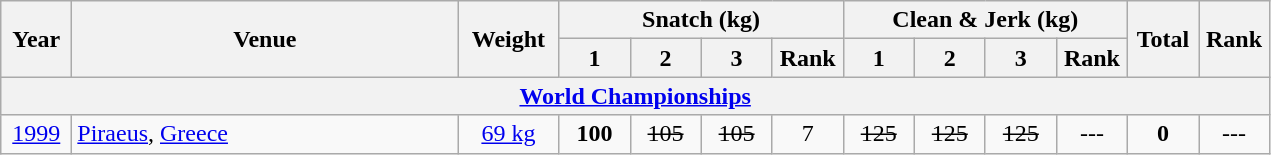<table class = "wikitable" style="text-align:center;">
<tr>
<th rowspan=2 width=40>Year</th>
<th rowspan=2 width=250>Venue</th>
<th rowspan=2 width=60>Weight</th>
<th colspan=4>Snatch (kg)</th>
<th colspan=4>Clean & Jerk (kg)</th>
<th rowspan=2 width=40>Total</th>
<th rowspan=2 width=40>Rank</th>
</tr>
<tr>
<th width=40>1</th>
<th width=40>2</th>
<th width=40>3</th>
<th width=40>Rank</th>
<th width=40>1</th>
<th width=40>2</th>
<th width=40>3</th>
<th width=40>Rank</th>
</tr>
<tr>
<th colspan=13><a href='#'>World Championships</a></th>
</tr>
<tr>
<td><a href='#'>1999</a></td>
<td align=left> <a href='#'>Piraeus</a>, <a href='#'>Greece</a></td>
<td><a href='#'>69 kg</a></td>
<td><strong>100</strong></td>
<td><s>105</s></td>
<td><s>105</s></td>
<td>7</td>
<td><s>125</s></td>
<td><s>125</s></td>
<td><s>125</s></td>
<td>---</td>
<td><strong>0</strong></td>
<td>---</td>
</tr>
</table>
